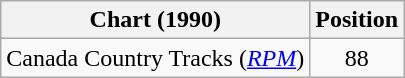<table class="wikitable sortable">
<tr>
<th scope="col">Chart (1990)</th>
<th scope="col">Position</th>
</tr>
<tr>
<td>Canada Country Tracks (<em><a href='#'>RPM</a></em>)</td>
<td align="center">88</td>
</tr>
</table>
